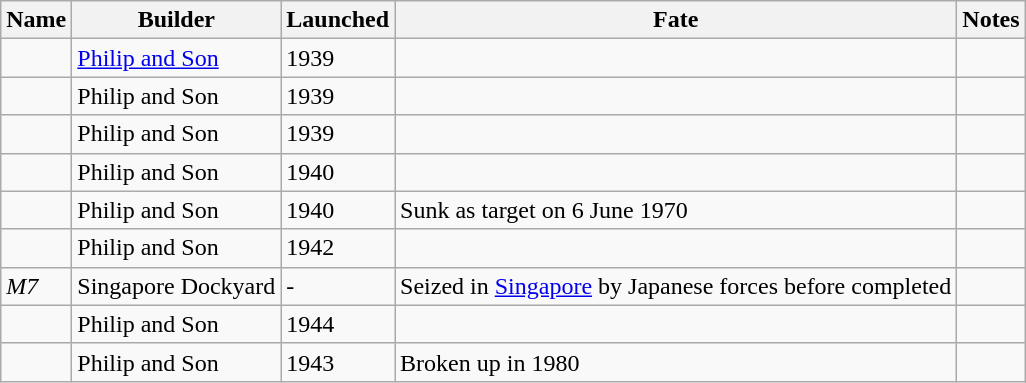<table class="wikitable">
<tr>
<th>Name</th>
<th>Builder</th>
<th>Launched</th>
<th>Fate</th>
<th>Notes</th>
</tr>
<tr>
<td></td>
<td><a href='#'>Philip and Son</a></td>
<td>1939</td>
<td></td>
<td></td>
</tr>
<tr>
<td></td>
<td>Philip and Son</td>
<td>1939</td>
<td></td>
<td></td>
</tr>
<tr>
<td></td>
<td>Philip and Son</td>
<td>1939</td>
<td></td>
<td></td>
</tr>
<tr>
<td></td>
<td>Philip and Son</td>
<td>1940</td>
<td></td>
<td></td>
</tr>
<tr>
<td></td>
<td>Philip and Son</td>
<td>1940</td>
<td>Sunk as target on 6 June 1970</td>
<td></td>
</tr>
<tr>
<td></td>
<td>Philip and Son</td>
<td>1942</td>
<td></td>
<td></td>
</tr>
<tr>
<td><em>M7</em></td>
<td>Singapore Dockyard</td>
<td>-</td>
<td>Seized in <a href='#'>Singapore</a> by Japanese forces before completed</td>
<td></td>
</tr>
<tr>
<td></td>
<td>Philip and Son</td>
<td>1944</td>
<td></td>
<td></td>
</tr>
<tr>
<td></td>
<td>Philip and Son</td>
<td>1943</td>
<td>Broken up in 1980</td>
<td></td>
</tr>
</table>
